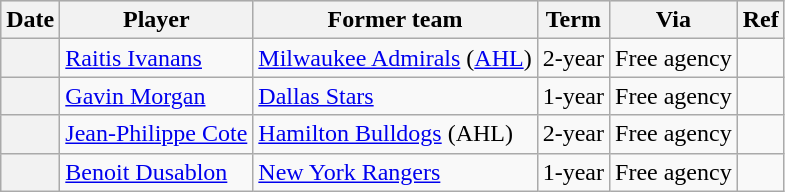<table class="wikitable plainrowheaders">
<tr style="background:#ddd; text-align:center;">
<th>Date</th>
<th>Player</th>
<th>Former team</th>
<th>Term</th>
<th>Via</th>
<th>Ref</th>
</tr>
<tr>
<th scope="row"></th>
<td><a href='#'>Raitis Ivanans</a></td>
<td><a href='#'>Milwaukee Admirals</a> (<a href='#'>AHL</a>)</td>
<td>2-year</td>
<td>Free agency</td>
<td></td>
</tr>
<tr>
<th scope="row"></th>
<td><a href='#'>Gavin Morgan</a></td>
<td><a href='#'>Dallas Stars</a></td>
<td>1-year</td>
<td>Free agency</td>
<td></td>
</tr>
<tr>
<th scope="row"></th>
<td><a href='#'>Jean-Philippe Cote</a></td>
<td><a href='#'>Hamilton Bulldogs</a> (AHL)</td>
<td>2-year</td>
<td>Free agency</td>
<td></td>
</tr>
<tr>
<th scope="row"></th>
<td><a href='#'>Benoit Dusablon</a></td>
<td><a href='#'>New York Rangers</a></td>
<td>1-year</td>
<td>Free agency</td>
<td></td>
</tr>
</table>
